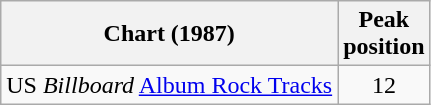<table class="wikitable sortable">
<tr>
<th>Chart (1987)</th>
<th>Peak<br>position</th>
</tr>
<tr>
<td align="left">US <em>Billboard</em> <a href='#'>Album Rock Tracks</a></td>
<td style="text-align:center;">12</td>
</tr>
</table>
